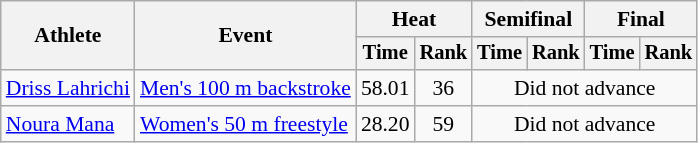<table class=wikitable style="font-size:90%">
<tr>
<th rowspan="2">Athlete</th>
<th rowspan="2">Event</th>
<th colspan="2">Heat</th>
<th colspan="2">Semifinal</th>
<th colspan="2">Final</th>
</tr>
<tr style="font-size:95%">
<th>Time</th>
<th>Rank</th>
<th>Time</th>
<th>Rank</th>
<th>Time</th>
<th>Rank</th>
</tr>
<tr align=center>
<td align=left><a href='#'>Driss Lahrichi</a></td>
<td align=left><a href='#'>Men's 100 m backstroke</a></td>
<td>58.01</td>
<td>36</td>
<td colspan=4>Did not advance</td>
</tr>
<tr align=center>
<td align=left><a href='#'>Noura Mana</a></td>
<td align=left><a href='#'>Women's 50 m freestyle</a></td>
<td>28.20</td>
<td>59</td>
<td colspan=4>Did not advance</td>
</tr>
</table>
